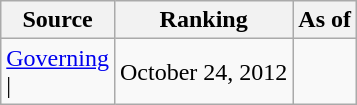<table class="wikitable" style="text-align:center">
<tr>
<th>Source</th>
<th>Ranking</th>
<th>As of</th>
</tr>
<tr>
<td style="text-align:left"><a href='#'>Governing</a><br>| </td>
<td>October 24, 2012</td>
</tr>
</table>
